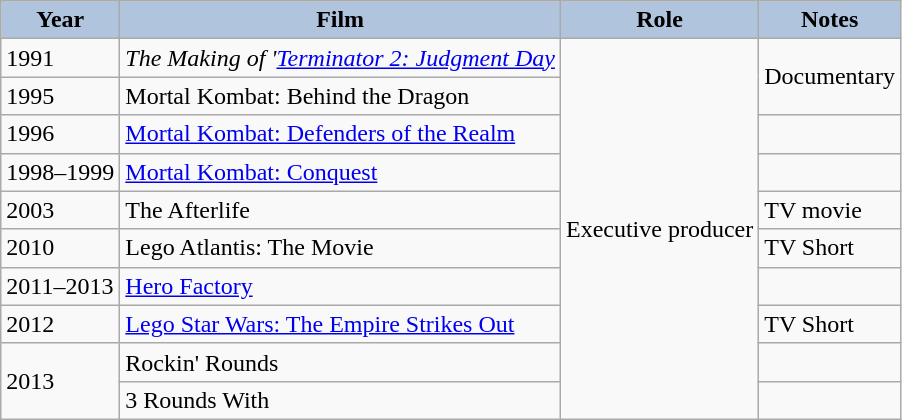<table class="wikitable">
<tr align="center">
<th style="background:#B0C4DE;">Year</th>
<th style="background:#B0C4DE;">Film</th>
<th style="background:#B0C4DE;">Role</th>
<th style="background:#B0C4DE;">Notes</th>
</tr>
<tr>
<td>1991</td>
<td><em>The Making of '<a href='#'>Terminator 2: Judgment Day</a><strong></td>
<td rowspan="10">Executive producer</td>
<td rowspan="2">Documentary</td>
</tr>
<tr>
<td>1995</td>
<td></em>Mortal Kombat: Behind the Dragon<em></td>
</tr>
<tr>
<td>1996</td>
<td></em><a href='#'>Mortal Kombat: Defenders of the Realm</a><em></td>
<td></td>
</tr>
<tr>
<td>1998–1999</td>
<td></em><a href='#'>Mortal Kombat: Conquest</a><em></td>
<td></td>
</tr>
<tr>
<td>2003</td>
<td></em>The Afterlife<em></td>
<td>TV movie</td>
</tr>
<tr>
<td>2010</td>
<td></em>Lego Atlantis: The Movie<em></td>
<td>TV Short</td>
</tr>
<tr>
<td>2011–2013</td>
<td></em><a href='#'>Hero Factory</a><em></td>
<td></td>
</tr>
<tr>
<td>2012</td>
<td></em><a href='#'>Lego Star Wars: The Empire Strikes Out</a><em></td>
<td>TV Short</td>
</tr>
<tr>
<td rowspan=2>2013</td>
<td></em>Rockin' Rounds<em></td>
<td></td>
</tr>
<tr>
<td></em>3 Rounds With<em></td>
<td></td>
</tr>
</table>
